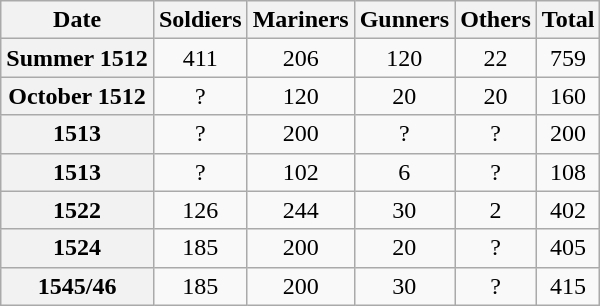<table class="wikitable" style="text-align:center;">
<tr>
<th>Date</th>
<th>Soldiers</th>
<th>Mariners</th>
<th>Gunners</th>
<th>Others</th>
<th>Total</th>
</tr>
<tr>
<th>Summer 1512</th>
<td>411</td>
<td>206</td>
<td>120</td>
<td>22</td>
<td>759</td>
</tr>
<tr>
<th>October 1512</th>
<td>?</td>
<td>120</td>
<td>20</td>
<td>20</td>
<td>160</td>
</tr>
<tr>
<th>1513</th>
<td>?</td>
<td>200</td>
<td>?</td>
<td>?</td>
<td>200</td>
</tr>
<tr>
<th>1513</th>
<td>?</td>
<td>102</td>
<td>6</td>
<td>?</td>
<td>108</td>
</tr>
<tr>
<th>1522</th>
<td>126</td>
<td>244</td>
<td>30</td>
<td>2</td>
<td>402</td>
</tr>
<tr>
<th>1524</th>
<td>185</td>
<td>200</td>
<td>20</td>
<td>?</td>
<td>405</td>
</tr>
<tr>
<th>1545/46</th>
<td>185</td>
<td>200</td>
<td>30</td>
<td>?</td>
<td>415</td>
</tr>
</table>
